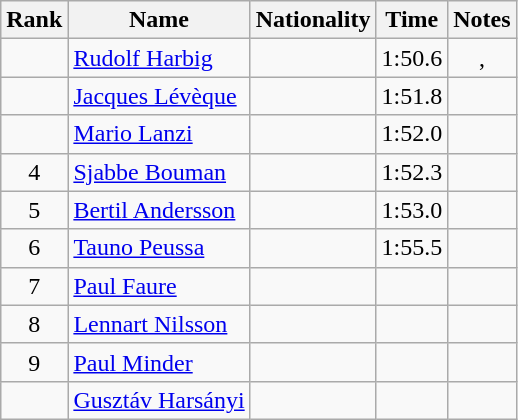<table class="wikitable sortable" style="text-align:center">
<tr>
<th>Rank</th>
<th>Name</th>
<th>Nationality</th>
<th>Time</th>
<th>Notes</th>
</tr>
<tr>
<td></td>
<td align=left><a href='#'>Rudolf Harbig</a></td>
<td align=left></td>
<td>1:50.6</td>
<td>, </td>
</tr>
<tr>
<td></td>
<td align=left><a href='#'>Jacques Lévèque</a></td>
<td align=left></td>
<td>1:51.8</td>
<td></td>
</tr>
<tr>
<td></td>
<td align=left><a href='#'>Mario Lanzi</a></td>
<td align=left></td>
<td>1:52.0</td>
<td></td>
</tr>
<tr>
<td>4</td>
<td align=left><a href='#'>Sjabbe Bouman</a></td>
<td align=left></td>
<td>1:52.3</td>
<td></td>
</tr>
<tr>
<td>5</td>
<td align=left><a href='#'>Bertil Andersson</a></td>
<td align=left></td>
<td>1:53.0</td>
<td></td>
</tr>
<tr>
<td>6</td>
<td align=left><a href='#'>Tauno Peussa</a></td>
<td align=left></td>
<td>1:55.5</td>
<td></td>
</tr>
<tr>
<td>7</td>
<td align=left><a href='#'>Paul Faure</a></td>
<td align=left></td>
<td></td>
<td></td>
</tr>
<tr>
<td>8</td>
<td align=left><a href='#'>Lennart Nilsson</a></td>
<td align=left></td>
<td></td>
<td></td>
</tr>
<tr>
<td>9</td>
<td align=left><a href='#'>Paul Minder</a></td>
<td align=left></td>
<td></td>
<td></td>
</tr>
<tr>
<td></td>
<td align=left><a href='#'>Gusztáv Harsányi</a></td>
<td align=left></td>
<td></td>
<td></td>
</tr>
</table>
